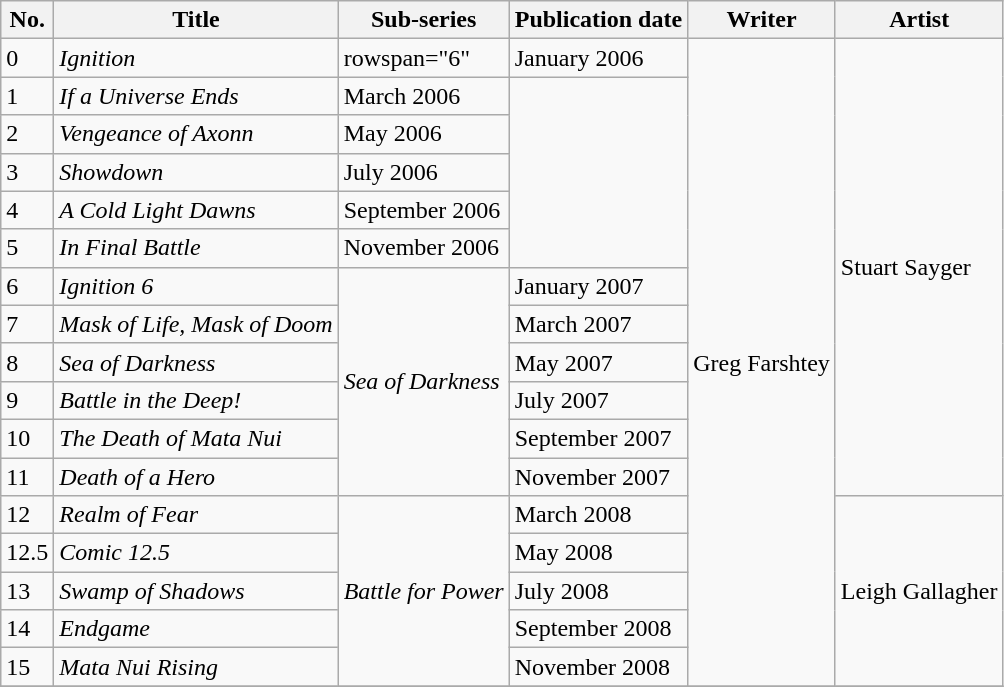<table class="wikitable">
<tr>
<th>No.</th>
<th>Title</th>
<th>Sub-series</th>
<th>Publication date</th>
<th>Writer</th>
<th>Artist</th>
</tr>
<tr>
<td>0</td>
<td><em>Ignition</em></td>
<td>rowspan="6"</td>
<td>January 2006</td>
<td rowspan="17">Greg Farshtey</td>
<td rowspan="12">Stuart Sayger</td>
</tr>
<tr>
<td>1</td>
<td><em>If a Universe Ends</em></td>
<td>March 2006</td>
</tr>
<tr>
<td>2</td>
<td><em>Vengeance of Axonn</em></td>
<td>May 2006</td>
</tr>
<tr>
<td>3</td>
<td><em>Showdown</em></td>
<td>July 2006</td>
</tr>
<tr>
<td>4</td>
<td><em>A Cold Light Dawns</em></td>
<td>September 2006</td>
</tr>
<tr>
<td>5</td>
<td><em>In Final Battle</em></td>
<td>November 2006</td>
</tr>
<tr>
<td>6</td>
<td><em>Ignition 6</em></td>
<td rowspan="6"><em>Sea of Darkness</em></td>
<td>January 2007</td>
</tr>
<tr>
<td>7</td>
<td><em>Mask of Life, Mask of Doom</em></td>
<td>March 2007</td>
</tr>
<tr>
<td>8</td>
<td><em>Sea of Darkness</em></td>
<td>May 2007</td>
</tr>
<tr>
<td>9</td>
<td><em>Battle in the Deep!</em></td>
<td>July 2007</td>
</tr>
<tr>
<td>10</td>
<td><em>The Death of Mata Nui</em></td>
<td>September 2007</td>
</tr>
<tr>
<td>11</td>
<td><em>Death of a Hero</em></td>
<td>November 2007</td>
</tr>
<tr>
<td>12</td>
<td><em>Realm of Fear</em></td>
<td rowspan="5"><em>Battle for Power</em></td>
<td>March 2008</td>
<td rowspan="5">Leigh Gallagher</td>
</tr>
<tr>
<td>12.5</td>
<td><em>Comic 12.5</em></td>
<td>May 2008</td>
</tr>
<tr>
<td>13</td>
<td><em>Swamp of Shadows</em></td>
<td>July 2008</td>
</tr>
<tr>
<td>14</td>
<td><em>Endgame</em></td>
<td>September 2008</td>
</tr>
<tr>
<td>15</td>
<td><em>Mata Nui Rising</em></td>
<td>November 2008</td>
</tr>
<tr>
</tr>
</table>
